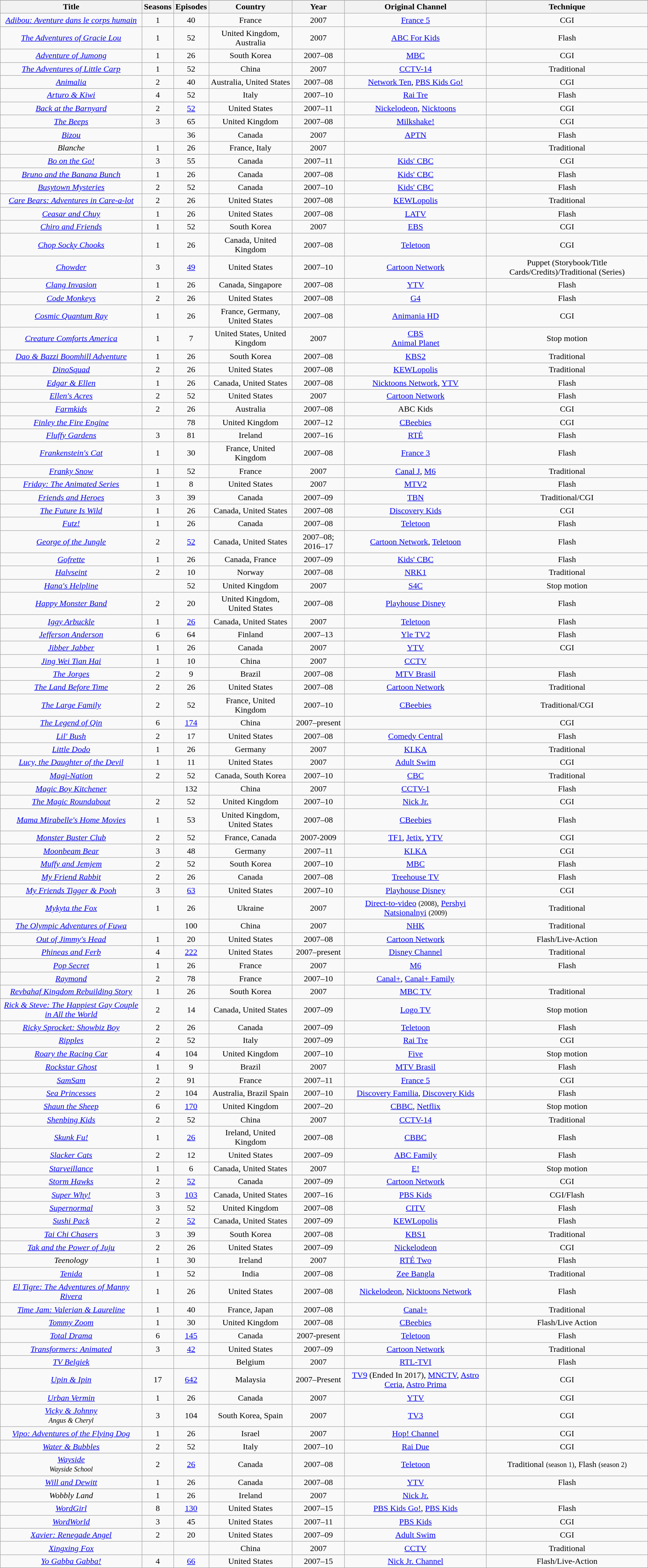<table class="wikitable sortable" style="text-align:center;">
<tr>
</tr>
<tr>
<th scope="col">Title</th>
<th scope="col">Seasons</th>
<th scope="col">Episodes</th>
<th scope="col">Country</th>
<th scope="col">Year</th>
<th scope="col">Original Channel</th>
<th scope="col">Technique</th>
</tr>
<tr>
<td><em><a href='#'>Adibou: Aventure dans le corps humain</a></em></td>
<td>1</td>
<td>40</td>
<td>France</td>
<td>2007</td>
<td><a href='#'>France 5</a></td>
<td>CGI</td>
</tr>
<tr>
<td><em><a href='#'>The Adventures of Gracie Lou</a></em></td>
<td>1</td>
<td>52</td>
<td>United Kingdom, Australia</td>
<td>2007</td>
<td><a href='#'>ABC For Kids</a></td>
<td>Flash</td>
</tr>
<tr>
<td><em><a href='#'>Adventure of Jumong</a></em></td>
<td>1</td>
<td>26</td>
<td>South Korea</td>
<td>2007–08</td>
<td><a href='#'>MBC</a></td>
<td>CGI</td>
</tr>
<tr>
<td data-sort-value="Adventures of Little Carp"><em><a href='#'>The Adventures of Little Carp</a></em></td>
<td>1</td>
<td>52</td>
<td>China</td>
<td>2007</td>
<td><a href='#'>CCTV-14</a></td>
<td>Traditional</td>
</tr>
<tr>
<td><em><a href='#'>Animalia</a></em></td>
<td>2</td>
<td>40</td>
<td>Australia, United States</td>
<td>2007–08</td>
<td><a href='#'>Network Ten</a>, <a href='#'>PBS Kids Go!</a></td>
<td>CGI</td>
</tr>
<tr>
<td><em><a href='#'>Arturo & Kiwi</a></em></td>
<td>4</td>
<td>52</td>
<td>Italy</td>
<td>2007–10</td>
<td><a href='#'>Rai Tre</a></td>
<td>Flash</td>
</tr>
<tr>
<td><em><a href='#'>Back at the Barnyard</a></em></td>
<td>2</td>
<td><a href='#'>52</a></td>
<td>United States</td>
<td>2007–11</td>
<td><a href='#'>Nickelodeon</a>, <a href='#'>Nicktoons</a></td>
<td>CGI</td>
</tr>
<tr>
<td data-sort-value="Beeps"><em><a href='#'>The Beeps</a></em></td>
<td>3</td>
<td>65</td>
<td>United Kingdom</td>
<td>2007–08</td>
<td><a href='#'>Milkshake!</a></td>
<td>CGI</td>
</tr>
<tr>
<td><em><a href='#'>Bizou</a></em></td>
<td></td>
<td>36</td>
<td>Canada</td>
<td>2007</td>
<td><a href='#'>APTN</a></td>
<td>Flash</td>
</tr>
<tr>
<td><em>Blanche</em></td>
<td>1</td>
<td>26</td>
<td>France, Italy</td>
<td>2007</td>
<td></td>
<td>Traditional</td>
</tr>
<tr>
<td><em><a href='#'>Bo on the Go!</a></em></td>
<td>3</td>
<td>55</td>
<td>Canada</td>
<td>2007–11</td>
<td><a href='#'>Kids' CBC</a></td>
<td>CGI</td>
</tr>
<tr>
<td><em><a href='#'>Bruno and the Banana Bunch</a></em></td>
<td>1</td>
<td>26</td>
<td>Canada</td>
<td>2007–08</td>
<td><a href='#'>Kids' CBC</a></td>
<td>Flash</td>
</tr>
<tr>
<td><em><a href='#'>Busytown Mysteries</a></em></td>
<td>2</td>
<td>52</td>
<td>Canada</td>
<td>2007–10</td>
<td><a href='#'>Kids' CBC</a></td>
<td>Flash</td>
</tr>
<tr>
<td><em><a href='#'>Care Bears: Adventures in Care-a-lot</a></em></td>
<td>2</td>
<td>26</td>
<td>United States</td>
<td>2007–08</td>
<td><a href='#'>KEWLopolis</a></td>
<td>Traditional</td>
</tr>
<tr>
<td><em><a href='#'>Ceasar and Chuy</a></em></td>
<td>1</td>
<td>26</td>
<td>United States</td>
<td>2007–08</td>
<td><a href='#'>LATV</a></td>
<td>Flash</td>
</tr>
<tr>
<td><em><a href='#'>Chiro and Friends</a></em></td>
<td>1</td>
<td>52</td>
<td>South Korea</td>
<td>2007</td>
<td><a href='#'>EBS</a></td>
<td>CGI</td>
</tr>
<tr>
<td><em><a href='#'>Chop Socky Chooks</a></em></td>
<td>1</td>
<td>26</td>
<td>Canada, United Kingdom</td>
<td>2007–08</td>
<td><a href='#'>Teletoon</a></td>
<td>CGI</td>
</tr>
<tr>
<td><em><a href='#'>Chowder</a></em></td>
<td>3</td>
<td><a href='#'>49</a></td>
<td>United States</td>
<td>2007–10</td>
<td><a href='#'>Cartoon Network</a></td>
<td>Puppet (Storybook/Title Cards/Credits)/Traditional (Series)</td>
</tr>
<tr>
<td><em><a href='#'>Clang Invasion</a></em></td>
<td>1</td>
<td>26</td>
<td>Canada, Singapore</td>
<td>2007–08</td>
<td><a href='#'>YTV</a></td>
<td>Flash</td>
</tr>
<tr>
<td><em><a href='#'>Code Monkeys</a></em></td>
<td>2</td>
<td>26</td>
<td>United States</td>
<td>2007–08</td>
<td><a href='#'>G4</a></td>
<td>Flash</td>
</tr>
<tr>
<td><em><a href='#'>Cosmic Quantum Ray</a></em></td>
<td>1</td>
<td>26</td>
<td>France, Germany, United States</td>
<td>2007–08</td>
<td><a href='#'>Animania HD</a></td>
<td>CGI</td>
</tr>
<tr>
<td><em><a href='#'>Creature Comforts America</a></em></td>
<td>1</td>
<td>7</td>
<td>United States, United Kingdom</td>
<td>2007</td>
<td><a href='#'>CBS</a><br><a href='#'>Animal Planet</a></td>
<td>Stop motion</td>
</tr>
<tr>
<td><em><a href='#'>Dao & Bazzi Boomhill Adventure</a></em></td>
<td>1</td>
<td>26</td>
<td>South Korea</td>
<td>2007–08</td>
<td><a href='#'>KBS2</a></td>
<td>Traditional</td>
</tr>
<tr>
<td><em><a href='#'>DinoSquad</a></em></td>
<td>2</td>
<td>26</td>
<td>United States</td>
<td>2007–08</td>
<td><a href='#'>KEWLopolis</a></td>
<td>Traditional</td>
</tr>
<tr>
<td><em><a href='#'>Edgar & Ellen</a></em></td>
<td>1</td>
<td>26</td>
<td>Canada, United States</td>
<td>2007–08</td>
<td><a href='#'>Nicktoons Network</a>, <a href='#'>YTV</a></td>
<td>Flash</td>
</tr>
<tr>
<td><em><a href='#'>Ellen's Acres</a></em></td>
<td>2</td>
<td>52</td>
<td>United States</td>
<td>2007</td>
<td><a href='#'>Cartoon Network</a></td>
<td>Flash</td>
</tr>
<tr>
<td><em><a href='#'>Farmkids</a></em></td>
<td>2</td>
<td>26</td>
<td>Australia</td>
<td>2007–08</td>
<td>ABC Kids</td>
<td>CGI</td>
</tr>
<tr>
<td><em><a href='#'>Finley the Fire Engine</a></em></td>
<td></td>
<td>78</td>
<td>United Kingdom</td>
<td>2007–12</td>
<td><a href='#'>CBeebies</a></td>
<td>CGI</td>
</tr>
<tr>
<td><em><a href='#'>Fluffy Gardens</a></em></td>
<td>3</td>
<td>81</td>
<td>Ireland</td>
<td>2007–16</td>
<td><a href='#'>RTÉ</a></td>
<td>Flash</td>
</tr>
<tr>
<td><em><a href='#'>Frankenstein's Cat</a></em></td>
<td>1</td>
<td>30</td>
<td>France, United Kingdom</td>
<td>2007–08</td>
<td><a href='#'>France 3</a></td>
<td>Flash</td>
</tr>
<tr>
<td><em><a href='#'>Franky Snow</a></em></td>
<td>1</td>
<td>52</td>
<td>France</td>
<td>2007</td>
<td><a href='#'>Canal J</a>, <a href='#'>M6</a></td>
<td>Traditional</td>
</tr>
<tr>
<td><em><a href='#'>Friday: The Animated Series</a></em></td>
<td>1</td>
<td>8</td>
<td>United States</td>
<td>2007</td>
<td><a href='#'>MTV2</a></td>
<td>Flash</td>
</tr>
<tr>
<td><em><a href='#'>Friends and Heroes</a></em></td>
<td>3</td>
<td>39</td>
<td>Canada</td>
<td>2007–09</td>
<td><a href='#'>TBN</a></td>
<td>Traditional/CGI</td>
</tr>
<tr>
<td data-sort-value="Future Is Wild"><em><a href='#'>The Future Is Wild</a></em></td>
<td>1</td>
<td>26</td>
<td>Canada, United States</td>
<td>2007–08</td>
<td><a href='#'>Discovery Kids</a></td>
<td>CGI</td>
</tr>
<tr>
<td><em><a href='#'>Futz!</a></em></td>
<td>1</td>
<td>26</td>
<td>Canada</td>
<td>2007–08</td>
<td><a href='#'>Teletoon</a></td>
<td>Flash</td>
</tr>
<tr>
<td><em><a href='#'>George of the Jungle</a></em></td>
<td>2</td>
<td><a href='#'>52</a></td>
<td>Canada, United States</td>
<td>2007–08; 2016–17</td>
<td><a href='#'>Cartoon Network</a>, <a href='#'>Teletoon</a></td>
<td>Flash</td>
</tr>
<tr>
<td><em><a href='#'>Gofrette</a></em></td>
<td>1</td>
<td>26</td>
<td>Canada, France</td>
<td>2007–09</td>
<td><a href='#'>Kids' CBC</a></td>
<td>Flash</td>
</tr>
<tr>
<td><em><a href='#'>Halvseint</a></em></td>
<td>2</td>
<td>10</td>
<td>Norway</td>
<td>2007–08</td>
<td><a href='#'>NRK1</a></td>
<td>Traditional</td>
</tr>
<tr>
<td><em><a href='#'>Hana's Helpline</a></em></td>
<td></td>
<td>52</td>
<td>United Kingdom</td>
<td>2007</td>
<td><a href='#'>S4C</a></td>
<td>Stop motion</td>
</tr>
<tr>
<td><em><a href='#'>Happy Monster Band</a></em></td>
<td>2</td>
<td>20</td>
<td>United Kingdom, United States</td>
<td>2007–08</td>
<td><a href='#'>Playhouse Disney</a></td>
<td>Flash</td>
</tr>
<tr>
<td><em><a href='#'>Iggy Arbuckle</a></em></td>
<td>1</td>
<td><a href='#'>26</a></td>
<td>Canada, United States</td>
<td>2007</td>
<td><a href='#'>Teletoon</a></td>
<td>Flash</td>
</tr>
<tr>
<td><em><a href='#'>Jefferson Anderson</a></em></td>
<td>6</td>
<td>64</td>
<td>Finland</td>
<td>2007–13</td>
<td><a href='#'>Yle TV2</a></td>
<td>Flash</td>
</tr>
<tr>
<td><em><a href='#'>Jibber Jabber</a></em></td>
<td>1</td>
<td>26</td>
<td>Canada</td>
<td>2007</td>
<td><a href='#'>YTV</a></td>
<td>CGI</td>
</tr>
<tr>
<td><em><a href='#'>Jing Wei Tian Hai</a></em></td>
<td>1</td>
<td>10</td>
<td>China</td>
<td>2007</td>
<td><a href='#'>CCTV</a></td>
<td></td>
</tr>
<tr>
<td data-sort-value="Jorges"><em><a href='#'>The Jorges</a></em></td>
<td>2</td>
<td>9</td>
<td>Brazil</td>
<td>2007–08</td>
<td><a href='#'>MTV Brasil</a></td>
<td>Flash</td>
</tr>
<tr>
<td data-sort-value="Land Before Time"><em><a href='#'>The Land Before Time</a></em></td>
<td>2</td>
<td>26</td>
<td>United States</td>
<td>2007–08</td>
<td><a href='#'>Cartoon Network</a></td>
<td>Traditional</td>
</tr>
<tr>
<td data-sort-value="Large Family"><em><a href='#'>The Large Family</a></em></td>
<td>2</td>
<td>52</td>
<td>France, United Kingdom</td>
<td>2007–10</td>
<td><a href='#'>CBeebies</a></td>
<td>Traditional/CGI</td>
</tr>
<tr>
<td data-sort-value="Legend of Qin"><em><a href='#'>The Legend of Qin</a></em></td>
<td>6</td>
<td><a href='#'>174</a></td>
<td>China</td>
<td>2007–present</td>
<td></td>
<td>CGI</td>
</tr>
<tr>
<td><em><a href='#'>Lil' Bush</a></em></td>
<td>2</td>
<td>17</td>
<td>United States</td>
<td>2007–08</td>
<td><a href='#'>Comedy Central</a></td>
<td>Flash</td>
</tr>
<tr>
<td><em><a href='#'>Little Dodo</a></em></td>
<td>1</td>
<td>26</td>
<td>Germany</td>
<td>2007</td>
<td><a href='#'>KI.KA</a></td>
<td>Traditional</td>
</tr>
<tr>
<td><em><a href='#'>Lucy, the Daughter of the Devil</a></em></td>
<td>1</td>
<td>11</td>
<td>United States</td>
<td>2007</td>
<td><a href='#'>Adult Swim</a></td>
<td>CGI</td>
</tr>
<tr>
<td><em><a href='#'>Magi-Nation</a></em></td>
<td>2</td>
<td>52</td>
<td>Canada, South Korea</td>
<td>2007–10</td>
<td><a href='#'>CBC</a></td>
<td>Traditional</td>
</tr>
<tr>
<td><em><a href='#'>Magic Boy Kitchener</a></em></td>
<td></td>
<td>132</td>
<td>China</td>
<td>2007</td>
<td><a href='#'>CCTV-1</a></td>
<td>Flash</td>
</tr>
<tr>
<td data-sort-value="Magic Roundabout"><em><a href='#'>The Magic Roundabout</a></em></td>
<td>2</td>
<td>52</td>
<td>United Kingdom</td>
<td>2007–10</td>
<td><a href='#'>Nick Jr.</a></td>
<td>CGI</td>
</tr>
<tr>
<td><em><a href='#'>Mama Mirabelle's Home Movies</a></em></td>
<td>1</td>
<td>53</td>
<td>United Kingdom, United States</td>
<td>2007–08</td>
<td><a href='#'>CBeebies</a></td>
<td>Flash</td>
</tr>
<tr>
<td><em><a href='#'>Monster Buster Club</a></em></td>
<td>2</td>
<td>52</td>
<td>France, Canada</td>
<td>2007-2009</td>
<td><a href='#'>TF1</a>, <a href='#'>Jetix</a>, <a href='#'>YTV</a></td>
<td>CGI</td>
</tr>
<tr>
<td><em><a href='#'>Moonbeam Bear</a></em></td>
<td>3</td>
<td>48</td>
<td>Germany</td>
<td>2007–11</td>
<td><a href='#'>KI.KA</a></td>
<td>CGI</td>
</tr>
<tr>
<td><em><a href='#'>Muffy and Jemjem</a></em></td>
<td>2</td>
<td>52</td>
<td>South Korea</td>
<td>2007–10</td>
<td><a href='#'>MBC</a></td>
<td>Flash</td>
</tr>
<tr>
<td><em><a href='#'>My Friend Rabbit</a></em></td>
<td>2</td>
<td>26</td>
<td>Canada</td>
<td>2007–08</td>
<td><a href='#'>Treehouse TV</a></td>
<td>Flash</td>
</tr>
<tr>
<td><em><a href='#'>My Friends Tigger & Pooh</a></em></td>
<td>3</td>
<td><a href='#'>63</a></td>
<td>United States</td>
<td>2007–10</td>
<td><a href='#'>Playhouse Disney</a></td>
<td>CGI</td>
</tr>
<tr>
<td><em><a href='#'>Mykyta the Fox</a></em></td>
<td>1</td>
<td>26</td>
<td>Ukraine</td>
<td>2007</td>
<td><a href='#'>Direct-to-video</a> <small>(2008)</small>, <a href='#'>Pershyi Natsionalnyi</a> <small>(2009)</small></td>
<td>Traditional</td>
</tr>
<tr>
<td data-sort-value="Olympic Adventures of Fuwa"><em><a href='#'>The Olympic Adventures of Fuwa</a></em></td>
<td></td>
<td>100</td>
<td>China</td>
<td>2007</td>
<td><a href='#'>NHK</a></td>
<td>Traditional</td>
</tr>
<tr>
<td><em><a href='#'>Out of Jimmy's Head</a></em></td>
<td>1</td>
<td>20</td>
<td>United States</td>
<td>2007–08</td>
<td><a href='#'>Cartoon Network</a></td>
<td>Flash/Live-Action</td>
</tr>
<tr>
<td><em><a href='#'>Phineas and Ferb</a></em></td>
<td>4</td>
<td><a href='#'>222</a></td>
<td>United States</td>
<td>2007–present</td>
<td><a href='#'>Disney Channel</a></td>
<td>Traditional</td>
</tr>
<tr>
<td><em><a href='#'>Pop Secret</a></em></td>
<td>1</td>
<td>26</td>
<td>France</td>
<td>2007</td>
<td><a href='#'>M6</a></td>
<td>Flash</td>
</tr>
<tr>
<td><em><a href='#'>Raymond</a></em></td>
<td>2</td>
<td>78</td>
<td>France</td>
<td>2007–10</td>
<td><a href='#'>Canal+</a>, <a href='#'>Canal+ Family</a></td>
<td></td>
</tr>
<tr>
<td><em><a href='#'>Revbahaf Kingdom Rebuilding Story</a></em></td>
<td>1</td>
<td>26</td>
<td>South Korea</td>
<td>2007</td>
<td><a href='#'>MBC TV</a></td>
<td>Traditional</td>
</tr>
<tr>
<td><em><a href='#'>Rick & Steve: The Happiest Gay Couple in All the World</a></em></td>
<td>2</td>
<td>14</td>
<td>Canada, United States</td>
<td>2007–09</td>
<td><a href='#'>Logo TV</a></td>
<td>Stop motion</td>
</tr>
<tr>
<td><em><a href='#'>Ricky Sprocket: Showbiz Boy</a></em></td>
<td>2</td>
<td>26</td>
<td>Canada</td>
<td>2007–09</td>
<td><a href='#'>Teletoon</a></td>
<td>Flash</td>
</tr>
<tr>
<td><em><a href='#'>Ripples</a></em></td>
<td>2</td>
<td>52</td>
<td>Italy</td>
<td>2007–09</td>
<td><a href='#'>Rai Tre</a></td>
<td>CGI</td>
</tr>
<tr>
<td><em><a href='#'>Roary the Racing Car</a></em></td>
<td>4</td>
<td>104</td>
<td>United Kingdom</td>
<td>2007–10</td>
<td><a href='#'>Five</a></td>
<td>Stop motion</td>
</tr>
<tr>
<td><em><a href='#'>Rockstar Ghost</a></em></td>
<td>1</td>
<td>9</td>
<td>Brazil</td>
<td>2007</td>
<td><a href='#'>MTV Brasil</a></td>
<td>Flash</td>
</tr>
<tr>
<td><em><a href='#'>SamSam</a></em></td>
<td>2</td>
<td>91</td>
<td>France</td>
<td>2007–11</td>
<td><a href='#'>France 5</a></td>
<td>CGI</td>
</tr>
<tr>
<td><em><a href='#'>Sea Princesses</a></em></td>
<td>2</td>
<td>104</td>
<td>Australia, Brazil Spain</td>
<td>2007–10</td>
<td><a href='#'>Discovery Familia</a>, <a href='#'>Discovery Kids</a></td>
<td>Flash</td>
</tr>
<tr>
<td><em><a href='#'>Shaun the Sheep</a></em></td>
<td>6</td>
<td><a href='#'>170</a></td>
<td>United Kingdom</td>
<td>2007–20</td>
<td><a href='#'>CBBC</a>, <a href='#'>Netflix</a></td>
<td>Stop motion</td>
</tr>
<tr>
<td><em><a href='#'>Shenbing Kids</a></em></td>
<td>2</td>
<td>52</td>
<td>China</td>
<td>2007</td>
<td><a href='#'>CCTV-14</a></td>
<td>Traditional</td>
</tr>
<tr>
<td><em><a href='#'>Skunk Fu!</a></em></td>
<td>1</td>
<td><a href='#'>26</a></td>
<td>Ireland, United Kingdom</td>
<td>2007–08</td>
<td><a href='#'>CBBC</a></td>
<td>Flash</td>
</tr>
<tr>
<td><em><a href='#'>Slacker Cats</a></em></td>
<td>2</td>
<td>12</td>
<td>United States</td>
<td>2007–09</td>
<td><a href='#'>ABC Family</a></td>
<td>Flash</td>
</tr>
<tr>
<td><em><a href='#'>Starveillance</a></em></td>
<td>1</td>
<td>6</td>
<td>Canada, United States</td>
<td>2007</td>
<td><a href='#'>E!</a></td>
<td>Stop motion</td>
</tr>
<tr>
<td><em><a href='#'>Storm Hawks</a></em></td>
<td>2</td>
<td><a href='#'>52</a></td>
<td>Canada</td>
<td>2007–09</td>
<td><a href='#'>Cartoon Network</a></td>
<td>CGI</td>
</tr>
<tr>
<td><em><a href='#'>Super Why!</a></em></td>
<td>3</td>
<td><a href='#'>103</a></td>
<td>Canada, United States</td>
<td>2007–16</td>
<td><a href='#'>PBS Kids</a></td>
<td>CGI/Flash</td>
</tr>
<tr>
<td><em><a href='#'>Supernormal</a></em></td>
<td>3</td>
<td>52</td>
<td>United Kingdom</td>
<td>2007–08</td>
<td><a href='#'>CITV</a></td>
<td>Flash</td>
</tr>
<tr>
<td><em><a href='#'>Sushi Pack</a></em></td>
<td>2</td>
<td><a href='#'>52</a></td>
<td>Canada, United States</td>
<td>2007–09</td>
<td><a href='#'>KEWLopolis</a></td>
<td>Flash</td>
</tr>
<tr>
<td><em><a href='#'>Tai Chi Chasers</a></em></td>
<td>3</td>
<td>39</td>
<td>South Korea</td>
<td>2007–08</td>
<td><a href='#'>KBS1</a></td>
<td>Traditional</td>
</tr>
<tr>
<td><em><a href='#'>Tak and the Power of Juju</a></em></td>
<td>2</td>
<td>26</td>
<td>United States</td>
<td>2007–09</td>
<td><a href='#'>Nickelodeon</a></td>
<td>CGI</td>
</tr>
<tr>
<td><em>Teenology</em></td>
<td>1</td>
<td>30</td>
<td>Ireland</td>
<td>2007</td>
<td><a href='#'>RTÉ Two</a></td>
<td>Flash</td>
</tr>
<tr>
<td><em><a href='#'>Tenida</a></em></td>
<td>1</td>
<td>52</td>
<td>India</td>
<td>2007–08</td>
<td><a href='#'>Zee Bangla</a></td>
<td>Traditional</td>
</tr>
<tr>
<td data-sort-value="Tigre: The Adventures of Manny Rivera"><em><a href='#'>El Tigre: The Adventures of Manny Rivera</a></em></td>
<td>1</td>
<td>26</td>
<td>United States</td>
<td>2007–08</td>
<td><a href='#'>Nickelodeon</a>, <a href='#'>Nicktoons Network</a></td>
<td>Flash</td>
</tr>
<tr>
<td><em><a href='#'>Time Jam: Valerian & Laureline</a></em></td>
<td>1</td>
<td>40</td>
<td>France, Japan</td>
<td>2007–08</td>
<td><a href='#'>Canal+</a></td>
<td>Traditional</td>
</tr>
<tr>
<td><em><a href='#'>Tommy Zoom</a></em></td>
<td>1</td>
<td>30</td>
<td>United Kingdom</td>
<td>2007–08</td>
<td><a href='#'>CBeebies</a></td>
<td>Flash/Live Action</td>
</tr>
<tr>
<td><em><a href='#'>Total Drama</a></em></td>
<td>6</td>
<td><a href='#'>145</a></td>
<td>Canada</td>
<td>2007-present</td>
<td><a href='#'>Teletoon</a></td>
<td>Flash</td>
</tr>
<tr>
<td><em><a href='#'>Transformers: Animated</a></em></td>
<td>3</td>
<td><a href='#'>42</a></td>
<td>United States</td>
<td>2007–09</td>
<td><a href='#'>Cartoon Network</a></td>
<td>Traditional</td>
</tr>
<tr>
<td><em><a href='#'>TV Belgiek</a></em></td>
<td></td>
<td></td>
<td>Belgium</td>
<td>2007</td>
<td><a href='#'>RTL-TVI</a></td>
<td>Flash</td>
</tr>
<tr>
<td><em><a href='#'>Upin & Ipin</a></em></td>
<td>17</td>
<td><a href='#'>642</a></td>
<td>Malaysia</td>
<td>2007–Present</td>
<td><a href='#'>TV9</a> (Ended In 2017), <a href='#'>MNCTV</a>, <a href='#'>Astro Ceria</a>, <a href='#'>Astro Prima</a></td>
<td>CGI</td>
</tr>
<tr>
<td><em><a href='#'>Urban Vermin</a></em></td>
<td>1</td>
<td>26</td>
<td>Canada</td>
<td>2007</td>
<td><a href='#'>YTV</a></td>
<td>CGI</td>
</tr>
<tr>
<td><em><a href='#'>Vicky & Johnny</a></em><br><small><em>Angus & Cheryl</em></small></td>
<td>3</td>
<td>104</td>
<td>South Korea, Spain</td>
<td>2007</td>
<td><a href='#'>TV3</a></td>
<td>CGI</td>
</tr>
<tr>
<td><em><a href='#'>Vipo: Adventures of the Flying Dog</a></em></td>
<td>1</td>
<td>26</td>
<td>Israel</td>
<td>2007</td>
<td><a href='#'>Hop! Channel</a></td>
<td>CGI</td>
</tr>
<tr>
<td><em><a href='#'>Water & Bubbles</a></em></td>
<td>2</td>
<td>52</td>
<td>Italy</td>
<td>2007–10</td>
<td><a href='#'>Rai Due</a></td>
<td>CGI</td>
</tr>
<tr>
<td><em><a href='#'>Wayside</a></em><br><small><em>Wayside School</em></small></td>
<td>2</td>
<td><a href='#'>26</a></td>
<td>Canada</td>
<td>2007–08</td>
<td><a href='#'>Teletoon</a></td>
<td>Traditional <small>(season 1)</small>, Flash <small>(season 2)</small></td>
</tr>
<tr>
<td><em><a href='#'>Will and Dewitt</a></em></td>
<td>1</td>
<td>26</td>
<td>Canada</td>
<td>2007–08</td>
<td><a href='#'>YTV</a></td>
<td>Flash</td>
</tr>
<tr>
<td><em>Wobbly Land</em></td>
<td>1</td>
<td>26</td>
<td>Ireland</td>
<td>2007</td>
<td><a href='#'>Nick Jr.</a></td>
<td></td>
</tr>
<tr>
<td><em><a href='#'>WordGirl</a></em></td>
<td>8</td>
<td><a href='#'>130</a></td>
<td>United States</td>
<td>2007–15</td>
<td><a href='#'>PBS Kids Go!</a>, <a href='#'>PBS Kids</a></td>
<td>Flash</td>
</tr>
<tr>
<td><em><a href='#'>WordWorld</a></em></td>
<td>3</td>
<td>45</td>
<td>United States</td>
<td>2007–11</td>
<td><a href='#'>PBS Kids</a></td>
<td>CGI</td>
</tr>
<tr>
<td><em><a href='#'>Xavier: Renegade Angel</a></em></td>
<td>2</td>
<td>20</td>
<td>United States</td>
<td>2007–09</td>
<td><a href='#'>Adult Swim</a></td>
<td>CGI</td>
</tr>
<tr>
<td><em><a href='#'>Xingxing Fox</a></em></td>
<td></td>
<td></td>
<td>China</td>
<td>2007</td>
<td><a href='#'>CCTV</a></td>
<td>Traditional</td>
</tr>
<tr>
<td><em><a href='#'>Yo Gabba Gabba!</a></em></td>
<td>4</td>
<td><a href='#'>66</a></td>
<td>United States</td>
<td>2007–15</td>
<td><a href='#'>Nick Jr. Channel</a></td>
<td>Flash/Live-Action</td>
</tr>
</table>
